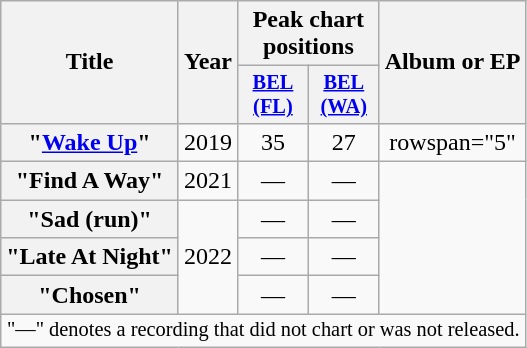<table class="wikitable plainrowheaders" style="text-align:center;">
<tr>
<th scope="col" rowspan="2">Title</th>
<th scope="col" rowspan="2">Year</th>
<th scope="col" colspan="2">Peak chart positions</th>
<th scope="col" rowspan="2">Album or EP</th>
</tr>
<tr>
<th scope="col" style="width:3em;font-size:85%;"><a href='#'>BEL<br>(FL)</a><br></th>
<th scope="col" style="width:3em;font-size:85%;"><a href='#'>BEL<br>(WA)</a><br></th>
</tr>
<tr>
<th scope="row">"<a href='#'>Wake Up</a>"</th>
<td>2019</td>
<td>35</td>
<td>27</td>
<td>rowspan="5" </td>
</tr>
<tr>
<th scope="row">"Find A Way"</th>
<td>2021</td>
<td>—</td>
<td>—</td>
</tr>
<tr>
<th scope="row">"Sad (run)"</th>
<td rowspan="3">2022</td>
<td>—</td>
<td>—</td>
</tr>
<tr>
<th scope="row">"Late At Night"</th>
<td>—</td>
<td>—</td>
</tr>
<tr>
<th scope="row">"Chosen"</th>
<td>—</td>
<td>—</td>
</tr>
<tr>
<td colspan="5" style="font-size:85%;">"—" denotes a recording that did not chart or was not released.</td>
</tr>
</table>
